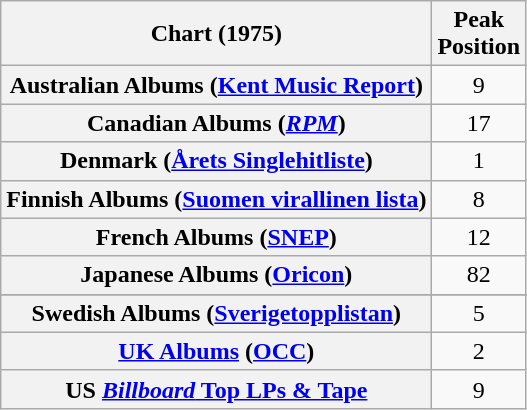<table class="wikitable sortable plainrowheaders">
<tr>
<th scope="col">Chart (1975)</th>
<th scope="col">Peak<br>Position</th>
</tr>
<tr>
<th scope="row">Australian Albums (<a href='#'>Kent Music Report</a>)</th>
<td align="center">9</td>
</tr>
<tr>
<th scope="row">Canadian Albums (<em><a href='#'>RPM</a></em>)</th>
<td align="center">17</td>
</tr>
<tr>
<th scope="row">Denmark (<a href='#'>Årets Singlehitliste</a>)</th>
<td align="center">1</td>
</tr>
<tr>
<th scope="row">Finnish Albums (<a href='#'>Suomen virallinen lista</a>)</th>
<td align="center">8</td>
</tr>
<tr>
<th scope="row">French Albums (<a href='#'>SNEP</a>)</th>
<td align="center">12</td>
</tr>
<tr>
<th scope="row">Japanese Albums (<a href='#'>Oricon</a>)</th>
<td align="center">82</td>
</tr>
<tr>
</tr>
<tr>
</tr>
<tr>
<th scope="row">Swedish Albums (<a href='#'>Sverigetopplistan</a>)</th>
<td align="center">5</td>
</tr>
<tr>
<th scope="row"><a href='#'>UK Albums</a> (<a href='#'>OCC</a>)</th>
<td align="center">2</td>
</tr>
<tr>
<th scope="row">US <a href='#'><em>Billboard</em> Top LPs & Tape</a></th>
<td align="center">9</td>
</tr>
</table>
